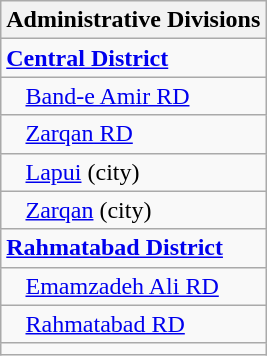<table class="wikitable">
<tr>
<th>Administrative Divisions</th>
</tr>
<tr>
<td><strong><a href='#'>Central District</a></strong></td>
</tr>
<tr>
<td style="padding-left: 1em;"><a href='#'>Band-e Amir RD</a></td>
</tr>
<tr>
<td style="padding-left: 1em;"><a href='#'>Zarqan RD</a></td>
</tr>
<tr>
<td style="padding-left: 1em;"><a href='#'>Lapui</a> (city)</td>
</tr>
<tr>
<td style="padding-left: 1em;"><a href='#'>Zarqan</a> (city)</td>
</tr>
<tr>
<td><strong><a href='#'>Rahmatabad District</a></strong></td>
</tr>
<tr>
<td style="padding-left: 1em;"><a href='#'>Emamzadeh Ali RD</a></td>
</tr>
<tr>
<td style="padding-left: 1em;"><a href='#'>Rahmatabad RD</a></td>
</tr>
<tr>
<td colspan=1></td>
</tr>
</table>
